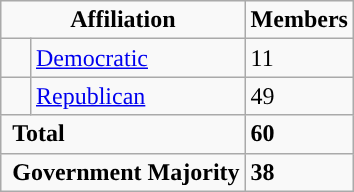<table class="wikitable">
<tr>
<td colspan="2" rowspan="1" align="center" valign="top"><strong>Affiliation</strong></td>
<td style="vertical-align:top;"><strong>Members</strong></td>
</tr>
<tr>
<td style="background-color:"> </td>
<td><a href='#'>Democratic</a></td>
<td>11</td>
</tr>
<tr>
<td style="background-color:"> </td>
<td><a href='#'>Republican</a></td>
<td>49</td>
</tr>
<tr>
<td colspan="2" rowspan="1"> <strong>Total</strong></td>
<td><strong>60</strong></td>
</tr>
<tr>
<td colspan="2" rowspan="1"> <strong>Government Majority</strong></td>
<td><strong>38</strong></td>
</tr>
</table>
